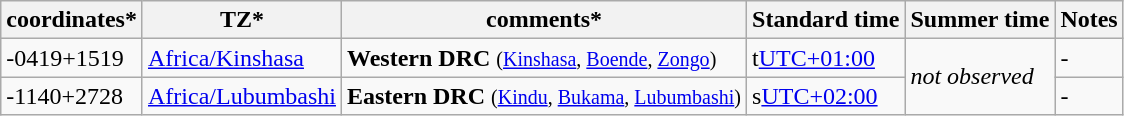<table class="wikitable sortable">
<tr>
<th>coordinates*</th>
<th>TZ*</th>
<th>comments*</th>
<th>Standard time</th>
<th>Summer time</th>
<th>Notes</th>
</tr>
<tr --->
<td>-0419+1519</td>
<td><a href='#'>Africa/Kinshasa</a></td>
<td><strong>Western DRC</strong> <small>(<a href='#'>Kinshasa</a>, <a href='#'>Boende</a>, <a href='#'>Zongo</a>)</small></td>
<td><span>t</span><a href='#'>UTC+01:00</a></td>
<td rowspan="2"><em>not observed</em></td>
<td>-</td>
</tr>
<tr --->
<td>-1140+2728</td>
<td><a href='#'>Africa/Lubumbashi</a></td>
<td><strong>Eastern DRC</strong> <small>(<a href='#'>Kindu</a>, <a href='#'>Bukama</a>, <a href='#'>Lubumbashi</a>)</small></td>
<td><span>s</span><a href='#'>UTC+02:00</a></td>
<td>-</td>
</tr>
</table>
